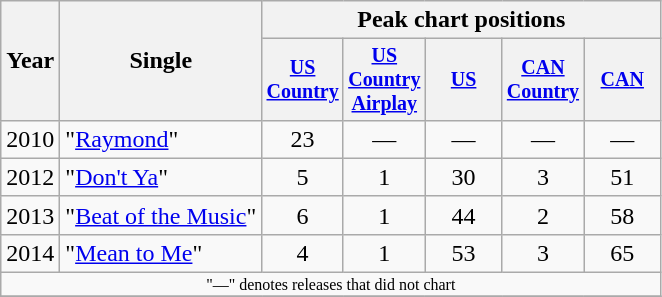<table class="wikitable" style="text-align:center;">
<tr>
<th rowspan="2">Year</th>
<th rowspan="2">Single</th>
<th colspan="5">Peak chart positions</th>
</tr>
<tr style="font-size:smaller;">
<th width="45"><a href='#'>US Country</a></th>
<th width="45"><a href='#'>US Country Airplay</a></th>
<th width="45"><a href='#'>US</a></th>
<th width="45"><a href='#'>CAN Country</a><br></th>
<th width="45"><a href='#'>CAN</a></th>
</tr>
<tr>
<td>2010</td>
<td align="left">"<a href='#'>Raymond</a>"</td>
<td>23</td>
<td>—</td>
<td>—</td>
<td>—</td>
<td>—</td>
</tr>
<tr>
<td>2012</td>
<td align="left">"<a href='#'>Don't Ya</a>"</td>
<td>5</td>
<td>1</td>
<td>30</td>
<td>3</td>
<td>51</td>
</tr>
<tr>
<td>2013</td>
<td align="left">"<a href='#'>Beat of the Music</a>"</td>
<td>6</td>
<td>1</td>
<td>44</td>
<td>2</td>
<td>58</td>
</tr>
<tr>
<td>2014</td>
<td align="left">"<a href='#'>Mean to Me</a>"</td>
<td>4</td>
<td>1</td>
<td>53</td>
<td>3</td>
<td>65</td>
</tr>
<tr>
<td colspan="7" style="font-size:8pt">"—" denotes releases that did not chart</td>
</tr>
<tr>
</tr>
</table>
